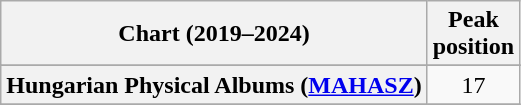<table class="wikitable plainrowheaders" style="text-align:center">
<tr>
<th scope="col">Chart (2019–2024)</th>
<th scope="col">Peak<br>position</th>
</tr>
<tr>
</tr>
<tr>
</tr>
<tr>
<th scope="row">Hungarian Physical Albums (<a href='#'>MAHASZ</a>)</th>
<td>17</td>
</tr>
<tr>
</tr>
</table>
